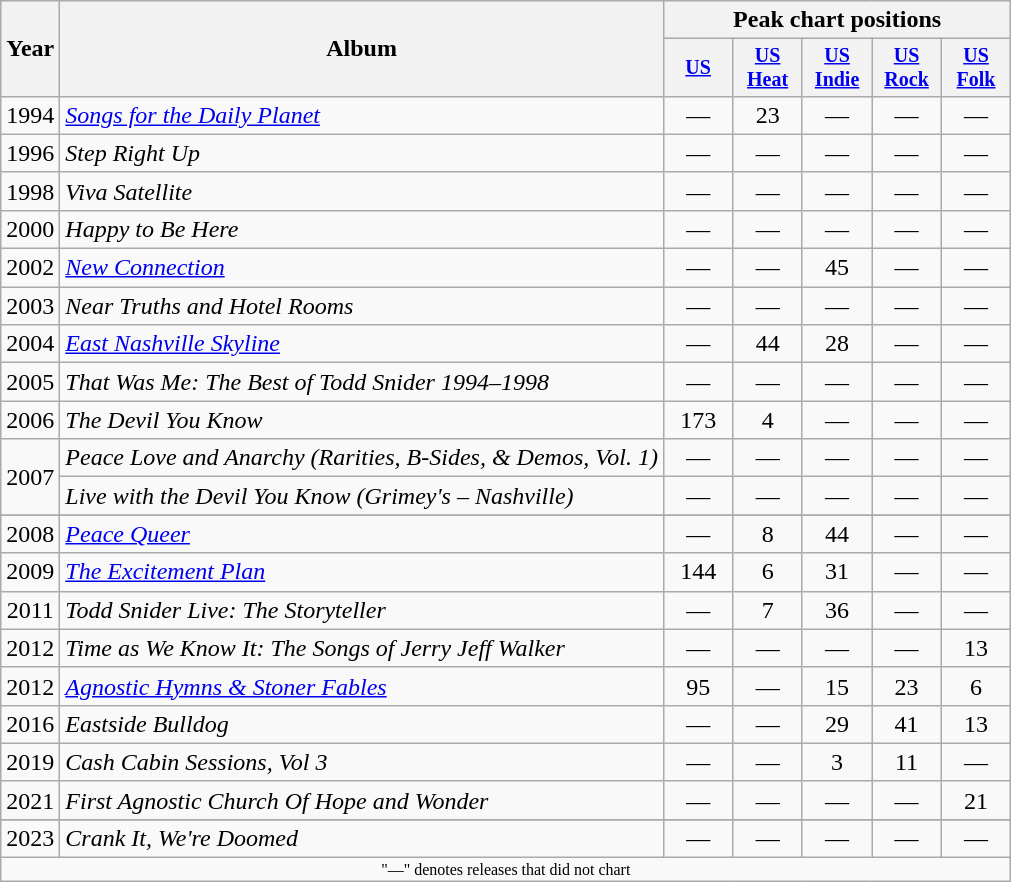<table class="wikitable" style="text-align:center;">
<tr>
<th rowspan="2">Year</th>
<th rowspan="2">Album</th>
<th colspan="5">Peak chart positions</th>
</tr>
<tr style="font-size:smaller;">
<th style="width:40px;"><a href='#'>US</a><br></th>
<th style="width:40px;"><a href='#'>US Heat</a><br></th>
<th style="width:40px;"><a href='#'>US Indie</a><br></th>
<th style="width:40px;"><a href='#'>US Rock</a><br></th>
<th style="width:40px;"><a href='#'>US Folk</a><br></th>
</tr>
<tr>
<td>1994</td>
<td style="text-align:left;"><em><a href='#'>Songs for the Daily Planet</a></em></td>
<td>—</td>
<td>23</td>
<td>—</td>
<td>—</td>
<td>—</td>
</tr>
<tr>
<td>1996</td>
<td style="text-align:left;"><em>Step Right Up</em></td>
<td>—</td>
<td>—</td>
<td>—</td>
<td>—</td>
<td>—</td>
</tr>
<tr>
<td>1998</td>
<td style="text-align:left;"><em>Viva Satellite</em></td>
<td>—</td>
<td>—</td>
<td>—</td>
<td>—</td>
<td>—</td>
</tr>
<tr>
<td>2000</td>
<td style="text-align:left;"><em>Happy to Be Here</em></td>
<td>—</td>
<td>—</td>
<td>—</td>
<td>—</td>
<td>—</td>
</tr>
<tr>
<td>2002</td>
<td style="text-align:left;"><em><a href='#'>New Connection</a></em></td>
<td>—</td>
<td>—</td>
<td>45</td>
<td>—</td>
<td>—</td>
</tr>
<tr>
<td>2003</td>
<td style="text-align:left;"><em>Near Truths and Hotel Rooms</em></td>
<td>—</td>
<td>—</td>
<td>—</td>
<td>—</td>
<td>—</td>
</tr>
<tr>
<td>2004</td>
<td style="text-align:left;"><em><a href='#'>East Nashville Skyline</a></em></td>
<td>—</td>
<td>44</td>
<td>28</td>
<td>—</td>
<td>—</td>
</tr>
<tr>
<td>2005</td>
<td style="text-align:left;"><em>That Was Me: The Best of Todd Snider 1994–1998</em></td>
<td>—</td>
<td>—</td>
<td>—</td>
<td>—</td>
<td>—</td>
</tr>
<tr>
<td>2006</td>
<td style="text-align:left;"><em>The Devil You Know</em></td>
<td>173</td>
<td>4</td>
<td>—</td>
<td>—</td>
<td>—</td>
</tr>
<tr>
<td rowspan="2">2007</td>
<td style="text-align:left;"><em>Peace Love and Anarchy (Rarities, B-Sides, & Demos, Vol. 1)</em></td>
<td>—</td>
<td>—</td>
<td>—</td>
<td>—</td>
<td>—</td>
</tr>
<tr>
<td style="text-align:left;"><em>Live with the Devil You Know (Grimey's – Nashville)</em></td>
<td>—</td>
<td>—</td>
<td>—</td>
<td>—</td>
<td>—</td>
</tr>
<tr>
</tr>
<tr>
<td>2008</td>
<td style="text-align:left;"><em><a href='#'>Peace Queer</a></em></td>
<td>—</td>
<td>8</td>
<td>44</td>
<td>—</td>
<td>—</td>
</tr>
<tr>
<td>2009</td>
<td style="text-align:left;"><em><a href='#'>The Excitement Plan</a></em></td>
<td>144</td>
<td>6</td>
<td>31</td>
<td>—</td>
<td>—</td>
</tr>
<tr>
<td>2011</td>
<td style="text-align:left;"><em>Todd Snider Live: The Storyteller</em></td>
<td>—</td>
<td>7</td>
<td>36</td>
<td>—</td>
<td>—</td>
</tr>
<tr>
<td>2012</td>
<td style="text-align:left;"><em>Time as We Know It: The Songs of Jerry Jeff Walker</em></td>
<td>—</td>
<td>—</td>
<td>—</td>
<td>—</td>
<td>13</td>
</tr>
<tr>
<td>2012</td>
<td style="text-align:left;"><em><a href='#'>Agnostic Hymns & Stoner Fables</a></em></td>
<td>95</td>
<td>—</td>
<td>15</td>
<td>23</td>
<td>6</td>
</tr>
<tr>
<td>2016</td>
<td style="text-align:left;"><em>Eastside Bulldog</em></td>
<td>—</td>
<td>—</td>
<td>29</td>
<td>41</td>
<td>13</td>
</tr>
<tr>
<td>2019</td>
<td style="text-align:left;"><em>Cash Cabin Sessions, Vol 3</em></td>
<td>—</td>
<td>—</td>
<td>3</td>
<td>11</td>
<td>—</td>
</tr>
<tr>
<td>2021</td>
<td style="text-align:left;"><em>First Agnostic Church Of Hope and Wonder</em></td>
<td>—</td>
<td>—</td>
<td>—</td>
<td>—</td>
<td>21</td>
</tr>
<tr>
</tr>
<tr>
<td>2023</td>
<td style="text-align:left;"><em>Crank It, We're Doomed</em></td>
<td>—</td>
<td>—</td>
<td>—</td>
<td>—</td>
<td>—</td>
</tr>
<tr>
<td colspan="7" style="font-size:8pt">"—" denotes releases that did not chart</td>
</tr>
</table>
